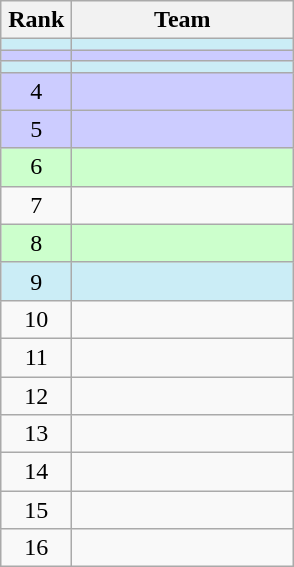<table class="wikitable">
<tr>
<th width=40>Rank</th>
<th width=140>Team</th>
</tr>
<tr bgcolor=#cbedf6>
<td align=center></td>
<td></td>
</tr>
<tr bgcolor=#ccccff>
<td align=center></td>
<td></td>
</tr>
<tr bgcolor=#cbedf6>
<td align=center></td>
<td></td>
</tr>
<tr bgcolor=#ccccff>
<td align=center>4</td>
<td></td>
</tr>
<tr bgcolor=#ccccff>
<td align=center>5</td>
<td></td>
</tr>
<tr bgcolor=#ccffcc>
<td align=center>6</td>
<td></td>
</tr>
<tr>
<td align=center>7</td>
<td></td>
</tr>
<tr bgcolor=#ccffcc>
<td align=center>8</td>
<td></td>
</tr>
<tr bgcolor=#cbedf6>
<td align=center>9</td>
<td></td>
</tr>
<tr>
<td align=center>10</td>
<td></td>
</tr>
<tr>
<td align=center>11</td>
<td></td>
</tr>
<tr>
<td align=center>12</td>
<td></td>
</tr>
<tr>
<td align=center>13</td>
<td></td>
</tr>
<tr>
<td align=center>14</td>
<td></td>
</tr>
<tr>
<td align=center>15</td>
<td></td>
</tr>
<tr>
<td align=center>16</td>
<td></td>
</tr>
</table>
